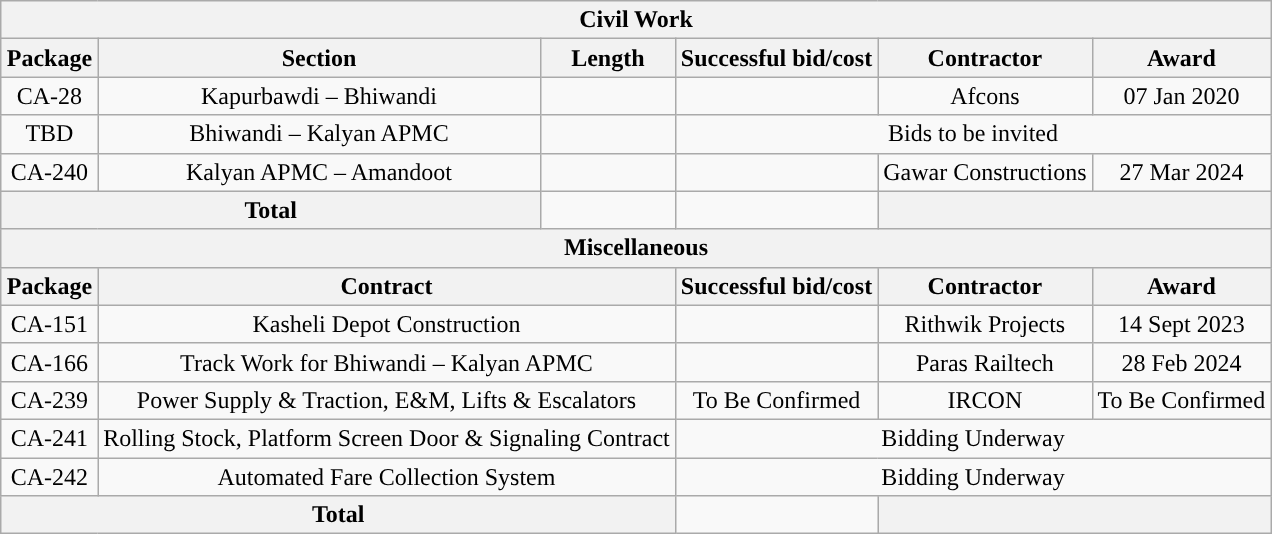<table class="wikitable" style="text-align:center;margin:auto;">
<tr>
<th colspan="6" align="center" style="background:#"><span><strong>Civil Work</strong></span></th>
</tr>
<tr>
<th>Package</th>
<th>Section</th>
<th>Length</th>
<th>Successful bid/cost</th>
<th>Contractor</th>
<th>Award</th>
</tr>
<tr>
<td>CA-28</td>
<td>Kapurbawdi – Bhiwandi</td>
<td></td>
<td></td>
<td>Afcons</td>
<td>07 Jan 2020</td>
</tr>
<tr>
<td>TBD</td>
<td>Bhiwandi – Kalyan APMC</td>
<td></td>
<td colspan="3">Bids to be invited</td>
</tr>
<tr>
<td>CA-240</td>
<td>Kalyan APMC – Amandoot</td>
<td></td>
<td></td>
<td>Gawar Constructions</td>
<td>27 Mar 2024</td>
</tr>
<tr>
<th colspan="2">Total</th>
<td></td>
<td></td>
<th colspan="2"></th>
</tr>
<tr>
<th colspan="6" align="center" style="background:#"><span> <strong>Miscellaneous</strong></span></th>
</tr>
<tr>
<th>Package</th>
<th colspan="2">Contract</th>
<th>Successful bid/cost</th>
<th>Contractor</th>
<th>Award</th>
</tr>
<tr>
<td>CA-151</td>
<td colspan="2">Kasheli Depot Construction</td>
<td></td>
<td>Rithwik Projects</td>
<td>14 Sept 2023</td>
</tr>
<tr>
<td>CA-166</td>
<td colspan="2">Track Work for Bhiwandi – Kalyan APMC</td>
<td></td>
<td>Paras Railtech</td>
<td>28 Feb 2024</td>
</tr>
<tr>
<td>CA-239</td>
<td colspan="2">Power Supply & Traction, E&M, Lifts & Escalators</td>
<td>To Be Confirmed</td>
<td>IRCON</td>
<td>To Be Confirmed</td>
</tr>
<tr>
<td>CA-241</td>
<td colspan="2">Rolling Stock, Platform Screen Door & Signaling Contract</td>
<td colspan="3">Bidding Underway</td>
</tr>
<tr>
<td>CA-242</td>
<td colspan="2">Automated Fare Collection System</td>
<td colspan="3">Bidding Underway</td>
</tr>
<tr>
<th colspan="3">Total</th>
<td></td>
<th colspan="2"></th>
</tr>
</table>
